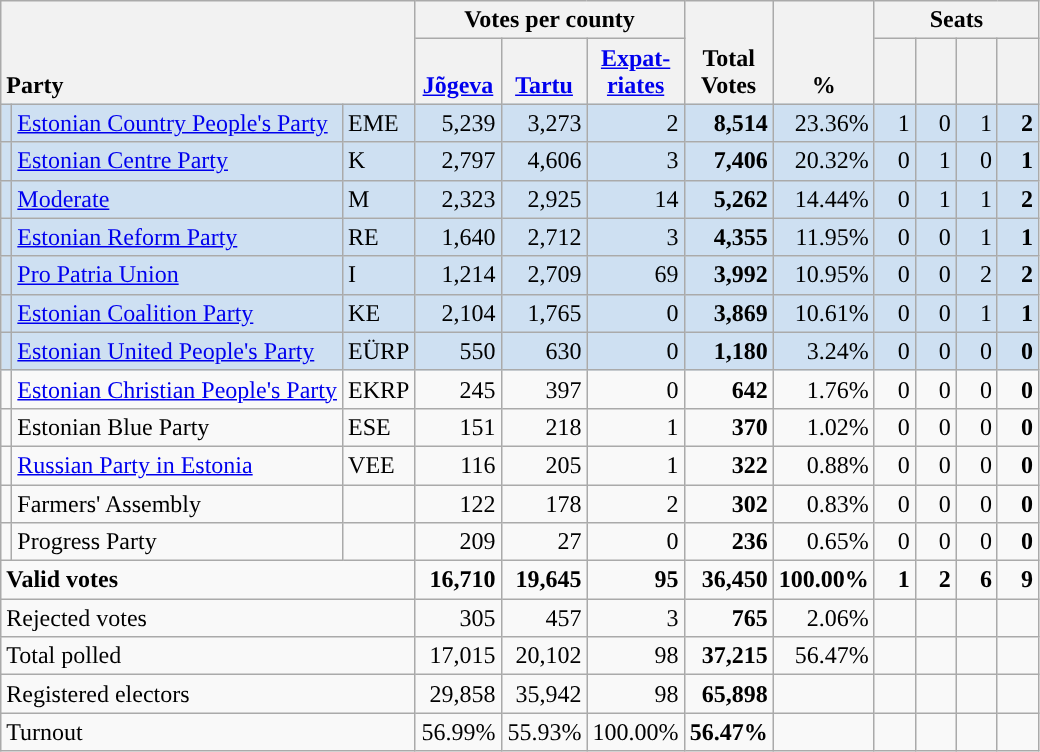<table class="wikitable" border="1" style="text-align:right;">
<tr>
<th style="text-align:left;" valign=bottom rowspan=2 colspan=3>Party</th>
<th colspan=3>Votes per county</th>
<th align=center valign=bottom rowspan=2 width="50">Total Votes</th>
<th align=center valign=bottom rowspan=2 width="50">%</th>
<th colspan=4>Seats</th>
</tr>
<tr>
<th align=center valign=bottom width="50"><a href='#'>Jõgeva</a></th>
<th align=center valign=bottom width="50"><a href='#'>Tartu</a></th>
<th align=center valign=bottom width="50"><a href='#'>Expat- riates</a></th>
<th align=center valign=bottom width="20"><small></small></th>
<th align=center valign=bottom width="20"><small></small></th>
<th align=center valign=bottom width="20"><small></small></th>
<th align=center valign=bottom width="20"><small></small></th>
</tr>
<tr style="background:#CEE0F2;">
<td style="background:"></td>
<td align=left><a href='#'>Estonian Country People's Party</a></td>
<td align=left>EME</td>
<td>5,239</td>
<td>3,273</td>
<td>2</td>
<td><strong>8,514</strong></td>
<td>23.36%</td>
<td>1</td>
<td>0</td>
<td>1</td>
<td><strong>2</strong></td>
</tr>
<tr style="background:#CEE0F2;">
<td style="background:"></td>
<td align=left><a href='#'>Estonian Centre Party</a></td>
<td align=left>K</td>
<td>2,797</td>
<td>4,606</td>
<td>3</td>
<td><strong>7,406</strong></td>
<td>20.32%</td>
<td>0</td>
<td>1</td>
<td>0</td>
<td><strong>1</strong></td>
</tr>
<tr style="background:#CEE0F2;">
<td style="background:"></td>
<td align=left><a href='#'>Moderate</a></td>
<td align=left>M</td>
<td>2,323</td>
<td>2,925</td>
<td>14</td>
<td><strong>5,262</strong></td>
<td>14.44%</td>
<td>0</td>
<td>1</td>
<td>1</td>
<td><strong>2</strong></td>
</tr>
<tr style="background:#CEE0F2;">
<td style="background:"></td>
<td align=left><a href='#'>Estonian Reform Party</a></td>
<td align=left>RE</td>
<td>1,640</td>
<td>2,712</td>
<td>3</td>
<td><strong>4,355</strong></td>
<td>11.95%</td>
<td>0</td>
<td>0</td>
<td>1</td>
<td><strong>1</strong></td>
</tr>
<tr style="background:#CEE0F2;">
<td style="background:"></td>
<td align=left><a href='#'>Pro Patria Union</a></td>
<td align=left>I</td>
<td>1,214</td>
<td>2,709</td>
<td>69</td>
<td><strong>3,992</strong></td>
<td>10.95%</td>
<td>0</td>
<td>0</td>
<td>2</td>
<td><strong>2</strong></td>
</tr>
<tr style="background:#CEE0F2;">
<td style="background:"></td>
<td align=left><a href='#'>Estonian Coalition Party</a></td>
<td align=left>KE</td>
<td>2,104</td>
<td>1,765</td>
<td>0</td>
<td><strong>3,869</strong></td>
<td>10.61%</td>
<td>0</td>
<td>0</td>
<td>1</td>
<td><strong>1</strong></td>
</tr>
<tr style="background:#CEE0F2;">
<td style="background:"></td>
<td align=left><a href='#'>Estonian United People's Party</a></td>
<td align=left>EÜRP</td>
<td>550</td>
<td>630</td>
<td>0</td>
<td><strong>1,180</strong></td>
<td>3.24%</td>
<td>0</td>
<td>0</td>
<td>0</td>
<td><strong>0</strong></td>
</tr>
<tr>
<td style="background:"></td>
<td align=left><a href='#'>Estonian Christian People's Party</a></td>
<td align=left>EKRP</td>
<td>245</td>
<td>397</td>
<td>0</td>
<td><strong>642</strong></td>
<td>1.76%</td>
<td>0</td>
<td>0</td>
<td>0</td>
<td><strong>0</strong></td>
</tr>
<tr>
<td></td>
<td align=left>Estonian Blue Party</td>
<td align=left>ESE</td>
<td>151</td>
<td>218</td>
<td>1</td>
<td><strong>370</strong></td>
<td>1.02%</td>
<td>0</td>
<td>0</td>
<td>0</td>
<td><strong>0</strong></td>
</tr>
<tr>
<td></td>
<td align=left><a href='#'>Russian Party in Estonia</a></td>
<td align=left>VEE</td>
<td>116</td>
<td>205</td>
<td>1</td>
<td><strong>322</strong></td>
<td>0.88%</td>
<td>0</td>
<td>0</td>
<td>0</td>
<td><strong>0</strong></td>
</tr>
<tr>
<td></td>
<td align=left>Farmers' Assembly</td>
<td></td>
<td>122</td>
<td>178</td>
<td>2</td>
<td><strong>302</strong></td>
<td>0.83%</td>
<td>0</td>
<td>0</td>
<td>0</td>
<td><strong>0</strong></td>
</tr>
<tr>
<td></td>
<td align=left>Progress Party</td>
<td></td>
<td>209</td>
<td>27</td>
<td>0</td>
<td><strong>236</strong></td>
<td>0.65%</td>
<td>0</td>
<td>0</td>
<td>0</td>
<td><strong>0</strong></td>
</tr>
<tr style="font-weight:bold">
<td align=left colspan=3>Valid votes</td>
<td>16,710</td>
<td>19,645</td>
<td>95</td>
<td>36,450</td>
<td>100.00%</td>
<td>1</td>
<td>2</td>
<td>6</td>
<td>9</td>
</tr>
<tr>
<td align=left colspan=3>Rejected votes</td>
<td>305</td>
<td>457</td>
<td>3</td>
<td><strong>765</strong></td>
<td>2.06%</td>
<td></td>
<td></td>
<td></td>
<td></td>
</tr>
<tr>
<td align=left colspan=3>Total polled</td>
<td>17,015</td>
<td>20,102</td>
<td>98</td>
<td><strong>37,215</strong></td>
<td>56.47%</td>
<td></td>
<td></td>
<td></td>
<td></td>
</tr>
<tr>
<td align=left colspan=3>Registered electors</td>
<td>29,858</td>
<td>35,942</td>
<td>98</td>
<td><strong>65,898</strong></td>
<td></td>
<td></td>
<td></td>
<td></td>
<td></td>
</tr>
<tr>
<td align=left colspan=3>Turnout</td>
<td>56.99%</td>
<td>55.93%</td>
<td>100.00%</td>
<td><strong>56.47%</strong></td>
<td></td>
<td></td>
<td></td>
<td></td>
<td></td>
</tr>
</table>
